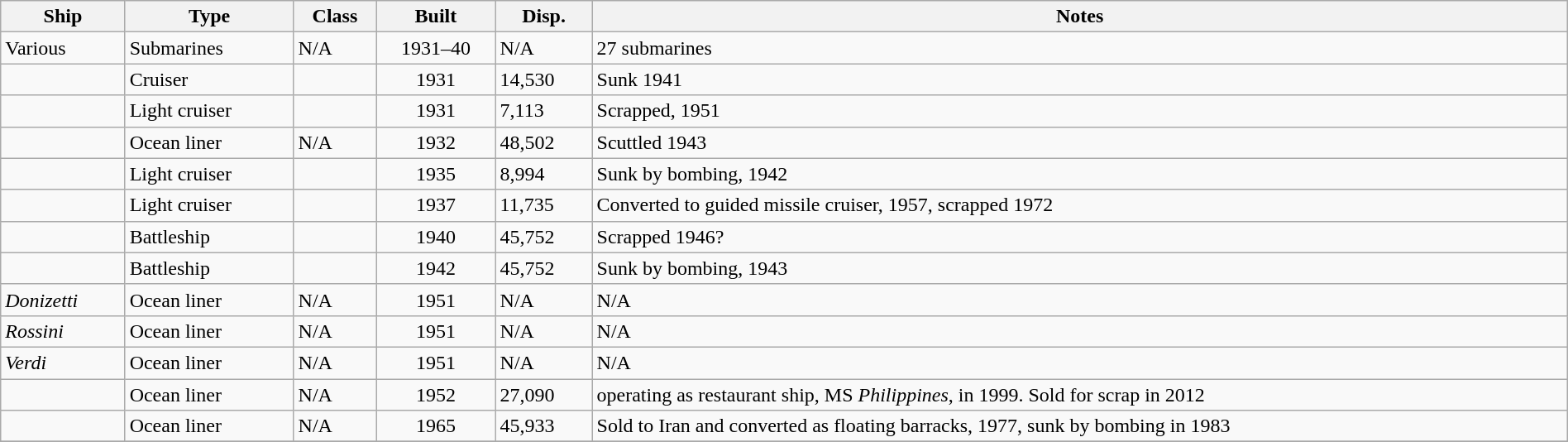<table class="wikitable sortable nowraplinks" width=100%>
<tr>
<th>Ship</th>
<th>Type</th>
<th>Class</th>
<th>Built</th>
<th>Disp.</th>
<th class=unsortable>Notes</th>
</tr>
<tr>
<td>Various</td>
<td>Submarines</td>
<td>N/A</td>
<td align=center>1931–40</td>
<td>N/A</td>
<td>27 submarines</td>
</tr>
<tr>
<td></td>
<td>Cruiser</td>
<td></td>
<td align=center>1931</td>
<td>14,530</td>
<td>Sunk 1941</td>
</tr>
<tr>
<td></td>
<td>Light cruiser</td>
<td></td>
<td align=center>1931</td>
<td>7,113</td>
<td>Scrapped, 1951</td>
</tr>
<tr>
<td></td>
<td>Ocean liner</td>
<td>N/A</td>
<td align=center>1932</td>
<td>48,502</td>
<td>Scuttled 1943</td>
</tr>
<tr>
<td></td>
<td>Light cruiser</td>
<td></td>
<td align=center>1935</td>
<td>8,994</td>
<td>Sunk by bombing, 1942</td>
</tr>
<tr>
<td></td>
<td>Light cruiser</td>
<td></td>
<td align=center>1937</td>
<td>11,735</td>
<td>Converted to guided missile cruiser, 1957, scrapped 1972</td>
</tr>
<tr>
<td></td>
<td>Battleship</td>
<td></td>
<td align=center>1940</td>
<td>45,752</td>
<td>Scrapped 1946?</td>
</tr>
<tr>
<td></td>
<td>Battleship</td>
<td></td>
<td align=center>1942</td>
<td>45,752</td>
<td>Sunk by bombing, 1943</td>
</tr>
<tr>
<td><em>Donizetti</em></td>
<td>Ocean liner</td>
<td>N/A</td>
<td align=center>1951</td>
<td>N/A</td>
<td>N/A</td>
</tr>
<tr>
<td><em>Rossini</em></td>
<td>Ocean liner</td>
<td>N/A</td>
<td align=center>1951</td>
<td>N/A</td>
<td>N/A</td>
</tr>
<tr>
<td><em>Verdi</em></td>
<td>Ocean liner</td>
<td>N/A</td>
<td align=center>1951</td>
<td>N/A</td>
<td>N/A</td>
</tr>
<tr>
<td></td>
<td>Ocean liner</td>
<td>N/A</td>
<td align=center>1952</td>
<td>27,090</td>
<td>operating as restaurant ship, MS <em>Philippines</em>, in 1999. Sold for scrap in 2012</td>
</tr>
<tr>
<td></td>
<td>Ocean liner</td>
<td>N/A</td>
<td align=center>1965</td>
<td>45,933</td>
<td>Sold to Iran and converted as floating barracks, 1977, sunk by bombing in 1983</td>
</tr>
<tr>
</tr>
</table>
